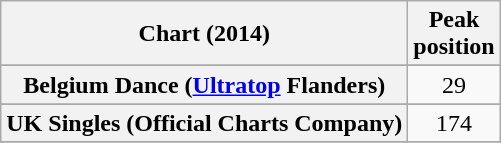<table class="wikitable sortable plainrowheaders" style="text-align:center">
<tr>
<th scope="col">Chart (2014)</th>
<th scope="col">Peak<br>position</th>
</tr>
<tr>
</tr>
<tr>
<th scope="row">Belgium Dance (<a href='#'>Ultratop</a> Flanders)</th>
<td>29</td>
</tr>
<tr>
</tr>
<tr>
</tr>
<tr>
</tr>
<tr>
</tr>
<tr>
</tr>
<tr>
</tr>
<tr>
<th scope="row">UK Singles (Official Charts Company)</th>
<td>174</td>
</tr>
<tr>
</tr>
</table>
